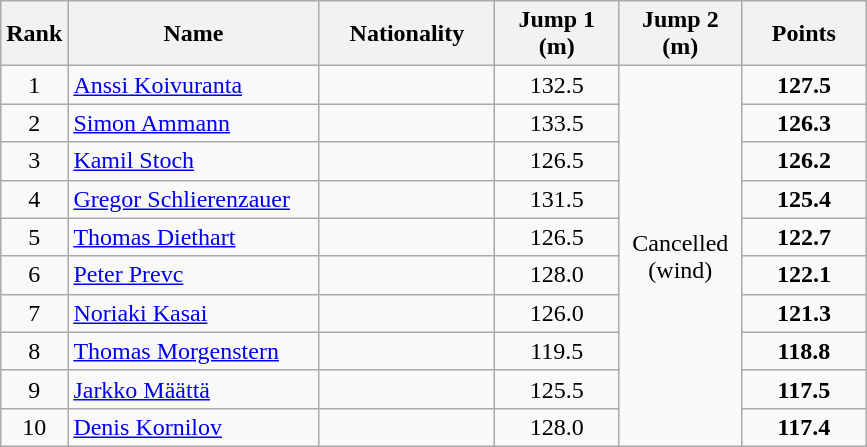<table class="wikitable sortable">
<tr>
<th align=center>Rank</th>
<th width=160>Name</th>
<th width=110>Nationality</th>
<th width=75>Jump 1 (m)</th>
<th width=75>Jump 2 (m)</th>
<th width=75>Points</th>
</tr>
<tr>
<td align=center>1</td>
<td align=left><a href='#'>Anssi Koivuranta</a></td>
<td align=left></td>
<td align=center>132.5</td>
<td rowspan=10 align="center">Cancelled<br>(wind)</td>
<td align=center><strong>127.5</strong></td>
</tr>
<tr>
<td align=center>2</td>
<td align=left><a href='#'>Simon Ammann</a></td>
<td align=left></td>
<td align=center>133.5</td>
<td align=center><strong>126.3</strong></td>
</tr>
<tr>
<td align=center>3</td>
<td align=left><a href='#'>Kamil Stoch</a></td>
<td align=left></td>
<td align=center>126.5</td>
<td align=center><strong>126.2</strong></td>
</tr>
<tr>
<td align=center>4</td>
<td align=left><a href='#'>Gregor Schlierenzauer</a></td>
<td align=left></td>
<td align=center>131.5</td>
<td align=center><strong>125.4</strong></td>
</tr>
<tr>
<td align=center>5</td>
<td align=left><a href='#'>Thomas Diethart</a></td>
<td align=left></td>
<td align=center>126.5</td>
<td align=center><strong>122.7</strong></td>
</tr>
<tr>
<td align=center>6</td>
<td align=left><a href='#'>Peter Prevc</a></td>
<td align=left></td>
<td align="center">128.0</td>
<td align="center"><strong>122.1</strong></td>
</tr>
<tr>
<td align=center>7</td>
<td align=left><a href='#'>Noriaki Kasai</a></td>
<td align=left></td>
<td align="center">126.0</td>
<td align="center"><strong>121.3</strong></td>
</tr>
<tr>
<td align=center>8</td>
<td align=left><a href='#'>Thomas Morgenstern</a></td>
<td align=left></td>
<td align="center">119.5</td>
<td align="center"><strong>118.8</strong></td>
</tr>
<tr>
<td align=center>9</td>
<td align=left><a href='#'>Jarkko Määttä</a></td>
<td align=left></td>
<td align="center">125.5</td>
<td align="center"><strong>117.5</strong></td>
</tr>
<tr>
<td align=center>10</td>
<td><a href='#'>Denis Kornilov</a></td>
<td align=left></td>
<td align=center>128.0</td>
<td align="center"><strong>117.4</strong></td>
</tr>
</table>
